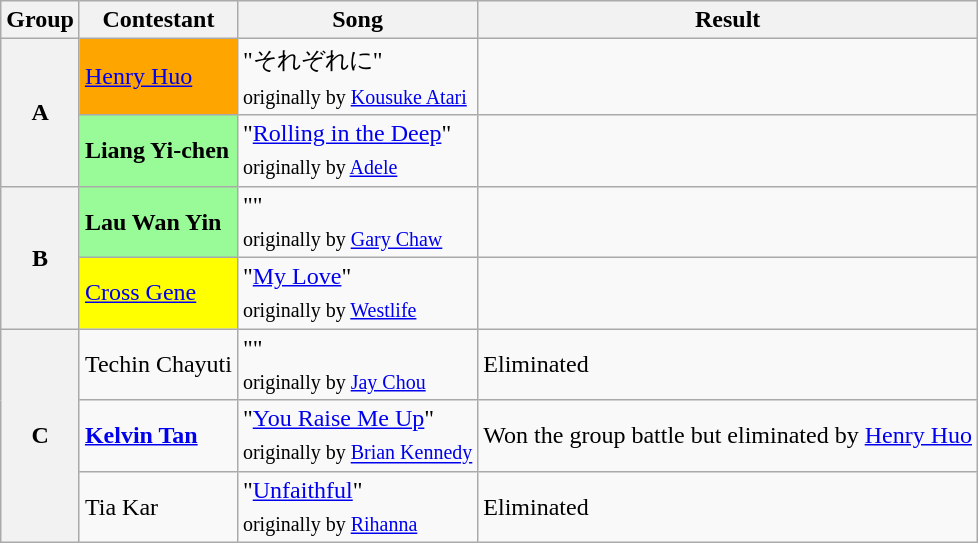<table class="wikitable">
<tr>
<th>Group</th>
<th>Contestant</th>
<th>Song</th>
<th>Result</th>
</tr>
<tr>
<th rowspan=2>A</th>
<td style="background:orange"> <a href='#'>Henry Huo</a></td>
<td>"それぞれに"<br><sub>originally by <a href='#'>Kousuke Atari</a></sub></td>
<td></td>
</tr>
<tr>
<td style="background:palegreen"> <strong>Liang Yi-chen</strong></td>
<td>"<a href='#'>Rolling in the Deep</a>"<br><sub>originally by <a href='#'>Adele</a></sub></td>
<td></td>
</tr>
<tr>
<th rowspan=2>B</th>
<td style="background:palegreen"> <strong>Lau Wan Yin</strong></td>
<td>""<br><sub>originally by <a href='#'>Gary Chaw</a></sub></td>
<td></td>
</tr>
<tr>
<td style="background:yellow"> <a href='#'>Cross Gene</a></td>
<td>"<a href='#'>My Love</a>"<br><sub>originally by <a href='#'>Westlife</a></sub></td>
<td></td>
</tr>
<tr>
<th rowspan=3>C</th>
<td> Techin Chayuti</td>
<td>""<br><sub>originally by <a href='#'>Jay Chou</a></sub></td>
<td>Eliminated</td>
</tr>
<tr>
<td> <strong><a href='#'>Kelvin Tan</a></strong></td>
<td>"<a href='#'>You Raise Me Up</a>"<br><sub>originally by <a href='#'>Brian Kennedy</a></sub></td>
<td>Won the group battle but eliminated by <a href='#'>Henry Huo</a></td>
</tr>
<tr>
<td> Tia Kar</td>
<td>"<a href='#'>Unfaithful</a>"<br><sub>originally by <a href='#'>Rihanna</a></sub></td>
<td>Eliminated</td>
</tr>
</table>
